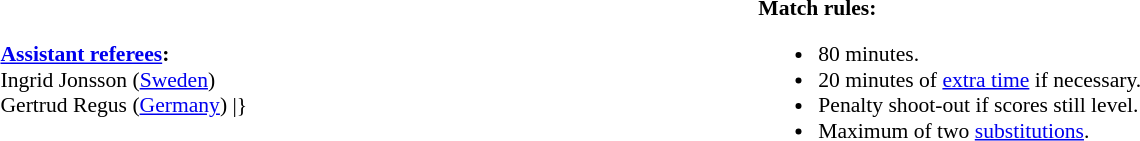<table style="width:100%; font-size:90%">
<tr>
<td><br><strong><a href='#'>Assistant referees</a>:</strong>
<br>Ingrid Jonsson (<a href='#'>Sweden</a>)
<br>Gertrud Regus (<a href='#'>Germany</a>)
<includeonly>|}</includeonly></td>
<td style="width:60%; vertical-align:top;"><br><strong>Match rules:</strong><ul><li>80 minutes.</li><li>20 minutes of <a href='#'>extra time</a> if necessary.</li><li>Penalty shoot-out if scores still level.</li><li>Maximum of two <a href='#'>substitutions</a>.</li></ul></td>
</tr>
</table>
